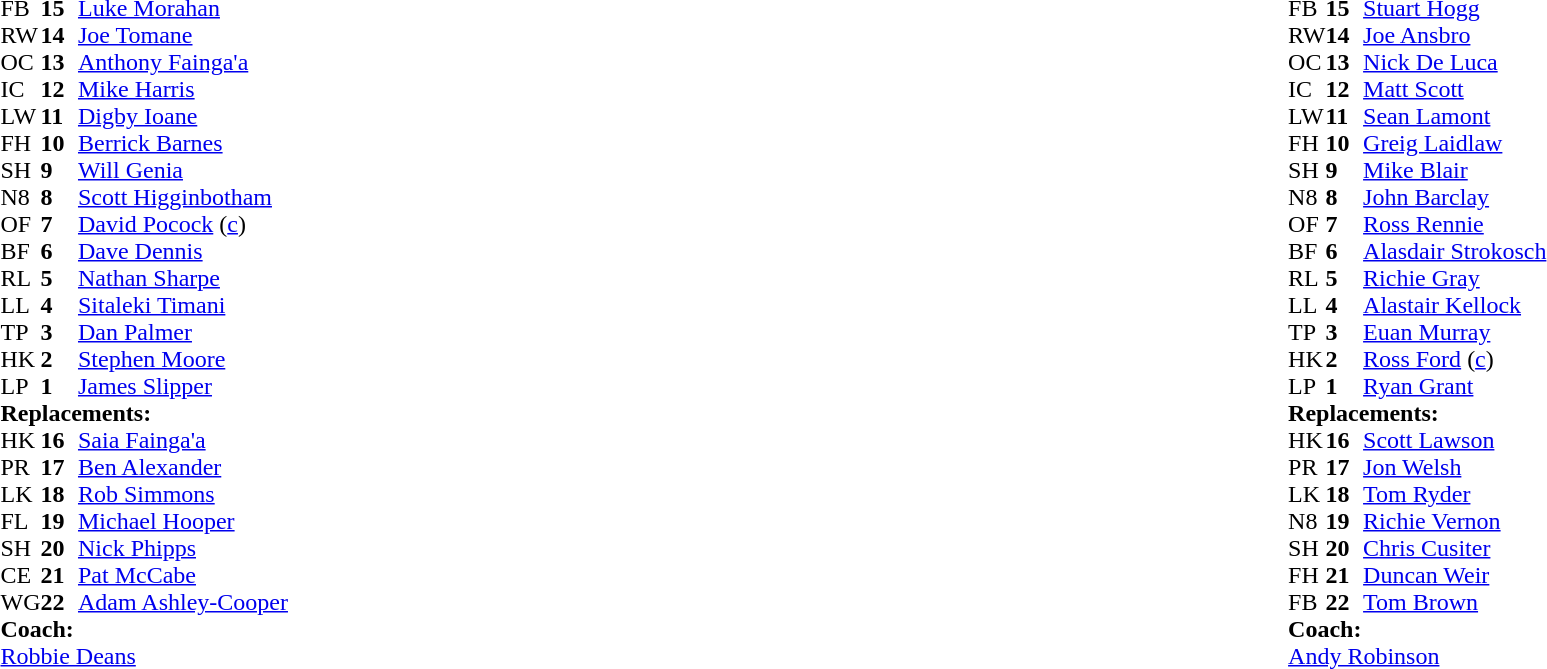<table width="100%">
<tr>
<td valign="top" width="50%"><br><table style="font-size: 100%" cellspacing="0" cellpadding="0">
<tr>
<th width="25"></th>
<th width="25"></th>
</tr>
<tr>
<td>FB</td>
<td><strong>15</strong></td>
<td><a href='#'>Luke Morahan</a></td>
</tr>
<tr>
<td>RW</td>
<td><strong>14</strong></td>
<td><a href='#'>Joe Tomane</a></td>
</tr>
<tr>
<td>OC</td>
<td><strong>13</strong></td>
<td><a href='#'>Anthony Fainga'a</a></td>
</tr>
<tr>
<td>IC</td>
<td><strong>12</strong></td>
<td><a href='#'>Mike Harris</a></td>
</tr>
<tr>
<td>LW</td>
<td><strong>11</strong></td>
<td><a href='#'>Digby Ioane</a></td>
</tr>
<tr>
<td>FH</td>
<td><strong>10</strong></td>
<td><a href='#'>Berrick Barnes</a></td>
</tr>
<tr>
<td>SH</td>
<td><strong>9</strong></td>
<td><a href='#'>Will Genia</a></td>
</tr>
<tr>
<td>N8</td>
<td><strong>8</strong></td>
<td><a href='#'>Scott Higginbotham</a></td>
</tr>
<tr>
<td>OF</td>
<td><strong>7</strong></td>
<td><a href='#'>David Pocock</a> (<a href='#'>c</a>)</td>
</tr>
<tr>
<td>BF</td>
<td><strong>6</strong></td>
<td><a href='#'>Dave Dennis</a></td>
<td></td>
<td></td>
</tr>
<tr>
<td>RL</td>
<td><strong>5</strong></td>
<td><a href='#'>Nathan Sharpe</a></td>
</tr>
<tr>
<td>LL</td>
<td><strong>4</strong></td>
<td><a href='#'>Sitaleki Timani</a></td>
<td></td>
<td></td>
</tr>
<tr>
<td>TP</td>
<td><strong>3</strong></td>
<td><a href='#'>Dan Palmer</a></td>
<td></td>
<td></td>
</tr>
<tr>
<td>HK</td>
<td><strong>2</strong></td>
<td><a href='#'>Stephen Moore</a></td>
</tr>
<tr>
<td>LP</td>
<td><strong>1</strong></td>
<td><a href='#'>James Slipper</a></td>
</tr>
<tr>
<td colspan=3><strong>Replacements:</strong></td>
</tr>
<tr>
<td>HK</td>
<td><strong>16</strong></td>
<td><a href='#'>Saia Fainga'a</a></td>
</tr>
<tr>
<td>PR</td>
<td><strong>17</strong></td>
<td><a href='#'>Ben Alexander</a></td>
<td></td>
<td></td>
</tr>
<tr>
<td>LK</td>
<td><strong>18</strong></td>
<td><a href='#'>Rob Simmons</a></td>
<td></td>
<td></td>
</tr>
<tr>
<td>FL</td>
<td><strong>19</strong></td>
<td><a href='#'>Michael Hooper</a></td>
<td></td>
<td></td>
</tr>
<tr>
<td>SH</td>
<td><strong>20</strong></td>
<td><a href='#'>Nick Phipps</a></td>
</tr>
<tr>
<td>CE</td>
<td><strong>21</strong></td>
<td><a href='#'>Pat McCabe</a></td>
</tr>
<tr>
<td>WG</td>
<td><strong>22</strong></td>
<td><a href='#'>Adam Ashley-Cooper</a></td>
</tr>
<tr>
<td colspan=3><strong>Coach:</strong></td>
</tr>
<tr>
<td colspan="4"> <a href='#'>Robbie Deans</a></td>
</tr>
</table>
</td>
<td valign="top" width="50%"><br><table style="font-size: 100%" cellspacing="0" cellpadding="0" align="center">
<tr>
<th width="25"></th>
<th width="25"></th>
</tr>
<tr>
<td>FB</td>
<td><strong>15</strong></td>
<td><a href='#'>Stuart Hogg</a></td>
</tr>
<tr>
<td>RW</td>
<td><strong>14</strong></td>
<td><a href='#'>Joe Ansbro</a></td>
</tr>
<tr>
<td>OC</td>
<td><strong>13</strong></td>
<td><a href='#'>Nick De Luca</a></td>
</tr>
<tr>
<td>IC</td>
<td><strong>12</strong></td>
<td><a href='#'>Matt Scott</a></td>
</tr>
<tr>
<td>LW</td>
<td><strong>11</strong></td>
<td><a href='#'>Sean Lamont</a></td>
<td></td>
<td></td>
</tr>
<tr>
<td>FH</td>
<td><strong>10</strong></td>
<td><a href='#'>Greig Laidlaw</a></td>
</tr>
<tr>
<td>SH</td>
<td><strong>9</strong></td>
<td><a href='#'>Mike Blair</a></td>
<td></td>
<td></td>
</tr>
<tr>
<td>N8</td>
<td><strong>8</strong></td>
<td><a href='#'>John Barclay</a></td>
</tr>
<tr>
<td>OF</td>
<td><strong>7</strong></td>
<td><a href='#'>Ross Rennie</a></td>
</tr>
<tr>
<td>BF</td>
<td><strong>6</strong></td>
<td><a href='#'>Alasdair Strokosch</a></td>
</tr>
<tr>
<td>RL</td>
<td><strong>5</strong></td>
<td><a href='#'>Richie Gray</a></td>
</tr>
<tr>
<td>LL</td>
<td><strong>4</strong></td>
<td><a href='#'>Alastair Kellock</a></td>
</tr>
<tr>
<td>TP</td>
<td><strong>3</strong></td>
<td><a href='#'>Euan Murray</a></td>
</tr>
<tr>
<td>HK</td>
<td><strong>2</strong></td>
<td><a href='#'>Ross Ford</a> (<a href='#'>c</a>)</td>
</tr>
<tr>
<td>LP</td>
<td><strong>1</strong></td>
<td><a href='#'>Ryan Grant</a></td>
</tr>
<tr>
<td colspan=3><strong>Replacements:</strong></td>
</tr>
<tr>
<td>HK</td>
<td><strong>16</strong></td>
<td><a href='#'>Scott Lawson</a></td>
</tr>
<tr>
<td>PR</td>
<td><strong>17</strong></td>
<td><a href='#'>Jon Welsh</a></td>
</tr>
<tr>
<td>LK</td>
<td><strong>18</strong></td>
<td><a href='#'>Tom Ryder</a></td>
</tr>
<tr>
<td>N8</td>
<td><strong>19</strong></td>
<td><a href='#'>Richie Vernon</a></td>
</tr>
<tr>
<td>SH</td>
<td><strong>20</strong></td>
<td><a href='#'>Chris Cusiter</a></td>
<td></td>
<td></td>
</tr>
<tr>
<td>FH</td>
<td><strong>21</strong></td>
<td><a href='#'>Duncan Weir</a></td>
</tr>
<tr>
<td>FB</td>
<td><strong>22</strong></td>
<td><a href='#'>Tom Brown</a></td>
<td></td>
<td></td>
</tr>
<tr>
<td colspan=3><strong>Coach:</strong></td>
</tr>
<tr>
<td colspan="4"> <a href='#'>Andy Robinson</a></td>
</tr>
</table>
</td>
</tr>
</table>
